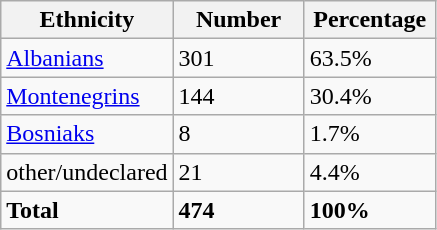<table class="wikitable">
<tr>
<th width="100px">Ethnicity</th>
<th width="80px">Number</th>
<th width="80px">Percentage</th>
</tr>
<tr>
<td><a href='#'>Albanians</a></td>
<td>301</td>
<td>63.5%</td>
</tr>
<tr>
<td><a href='#'>Montenegrins</a></td>
<td>144</td>
<td>30.4%</td>
</tr>
<tr>
<td><a href='#'>Bosniaks</a></td>
<td>8</td>
<td>1.7%</td>
</tr>
<tr>
<td>other/undeclared</td>
<td>21</td>
<td>4.4%</td>
</tr>
<tr>
<td><strong>Total</strong></td>
<td><strong>474</strong></td>
<td><strong>100%</strong></td>
</tr>
</table>
